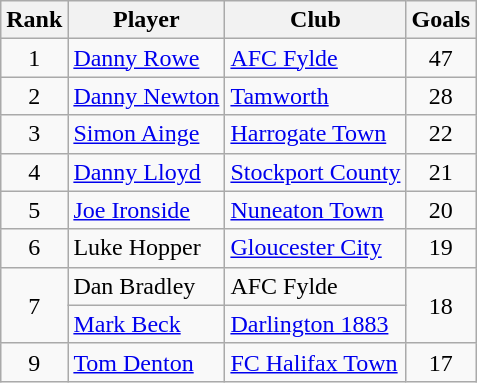<table class="wikitable" style="text-align:center">
<tr>
<th>Rank</th>
<th>Player</th>
<th>Club</th>
<th>Goals</th>
</tr>
<tr>
<td>1</td>
<td align="left"><a href='#'>Danny Rowe</a></td>
<td align="left"><a href='#'>AFC Fylde</a></td>
<td>47</td>
</tr>
<tr>
<td rowspan="1">2</td>
<td align="left"><a href='#'>Danny Newton</a></td>
<td align="left"><a href='#'>Tamworth</a></td>
<td rowspan="1">28</td>
</tr>
<tr>
<td rowspan="1">3</td>
<td align="left"><a href='#'>Simon Ainge</a></td>
<td align="left"><a href='#'>Harrogate Town</a></td>
<td rowspan="1">22</td>
</tr>
<tr>
<td rowspan="1">4</td>
<td align="left"><a href='#'>Danny Lloyd</a></td>
<td align="left"><a href='#'>Stockport County</a></td>
<td rowspan="1">21</td>
</tr>
<tr>
<td rowspan="1">5</td>
<td align="left"><a href='#'>Joe Ironside</a></td>
<td align="left"><a href='#'>Nuneaton Town</a></td>
<td rowspan="1">20</td>
</tr>
<tr>
<td rowspan="1">6</td>
<td align="left">Luke Hopper</td>
<td align="left"><a href='#'>Gloucester City</a></td>
<td rowspan="1">19</td>
</tr>
<tr>
<td rowspan="2">7</td>
<td align="left">Dan Bradley</td>
<td align="left">AFC Fylde</td>
<td rowspan="2">18</td>
</tr>
<tr>
<td align="left"><a href='#'>Mark Beck</a></td>
<td align="left"><a href='#'>Darlington 1883</a></td>
</tr>
<tr>
<td rowspan="1">9</td>
<td align="left"><a href='#'>Tom Denton</a></td>
<td align="left"><a href='#'>FC Halifax Town</a></td>
<td rowspan="1">17</td>
</tr>
</table>
